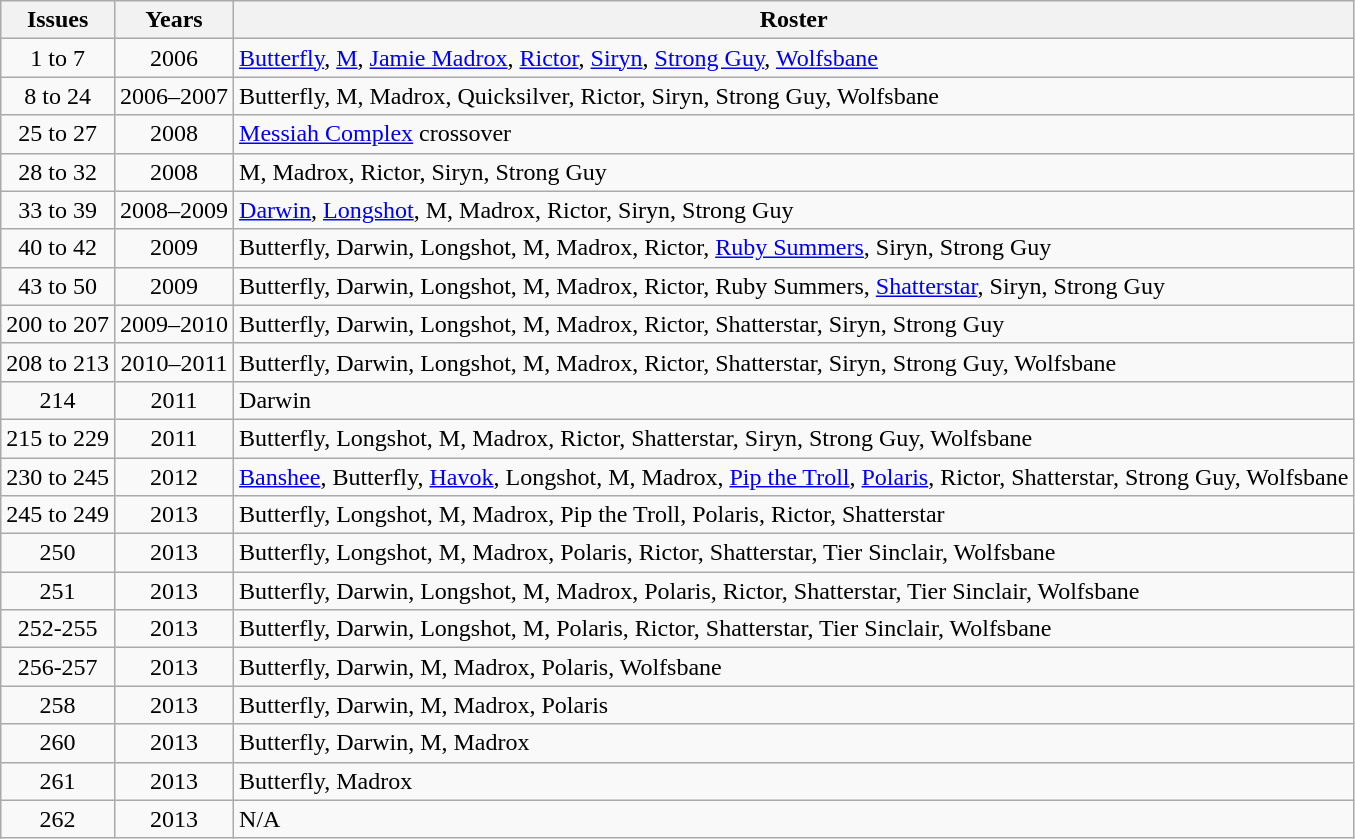<table class="wikitable">
<tr>
<th>Issues</th>
<th>Years</th>
<th>Roster</th>
</tr>
<tr>
<td align=center>1 to 7</td>
<td align=center>2006</td>
<td align=left><a href='#'>Butterfly</a>, <a href='#'>M</a>, <a href='#'>Jamie Madrox</a>, <a href='#'>Rictor</a>, <a href='#'>Siryn</a>, <a href='#'>Strong Guy</a>, <a href='#'>Wolfsbane</a></td>
</tr>
<tr>
<td align=center>8 to 24</td>
<td align=center>2006–2007</td>
<td align=left>Butterfly, M, Madrox, Quicksilver, Rictor, Siryn, Strong Guy, Wolfsbane</td>
</tr>
<tr>
<td align=center>25 to 27</td>
<td align=center>2008</td>
<td align=left><a href='#'>Messiah Complex</a> crossover </td>
</tr>
<tr>
<td align=center>28 to 32</td>
<td align=center>2008</td>
<td align=left>M, Madrox, Rictor, Siryn, Strong Guy</td>
</tr>
<tr>
<td align=center>33 to 39</td>
<td align=center>2008–2009</td>
<td align=left><a href='#'>Darwin</a>, <a href='#'>Longshot</a>, M, Madrox, Rictor, Siryn, Strong Guy</td>
</tr>
<tr>
<td align=center>40 to 42</td>
<td align=center>2009</td>
<td align=left>Butterfly, Darwin, Longshot, M, Madrox, Rictor, <a href='#'>Ruby Summers</a>, Siryn, Strong Guy</td>
</tr>
<tr>
<td align=center>43 to 50</td>
<td align=center>2009</td>
<td align=left>Butterfly, Darwin, Longshot, M, Madrox, Rictor, Ruby Summers, <a href='#'>Shatterstar</a>, Siryn, Strong Guy</td>
</tr>
<tr>
<td align=center>200 to 207</td>
<td align=center>2009–2010</td>
<td align=left>Butterfly, Darwin, Longshot, M, Madrox, Rictor, Shatterstar, Siryn, Strong Guy</td>
</tr>
<tr>
<td align=center>208 to 213</td>
<td align=center>2010–2011</td>
<td align=left>Butterfly, Darwin, Longshot, M, Madrox, Rictor, Shatterstar, Siryn, Strong Guy, Wolfsbane </td>
</tr>
<tr>
<td align=center>214</td>
<td align=center>2011</td>
<td align=left>Darwin</td>
</tr>
<tr>
<td align=center>215 to 229</td>
<td align=center>2011</td>
<td align=left>Butterfly, Longshot, M, Madrox, Rictor, Shatterstar, Siryn, Strong Guy, Wolfsbane</td>
</tr>
<tr>
<td align=center>230 to 245</td>
<td align=center>2012</td>
<td align=left><a href='#'>Banshee</a>, Butterfly, <a href='#'>Havok</a>, Longshot, M, Madrox, <a href='#'>Pip the Troll</a>, <a href='#'>Polaris</a>, Rictor, Shatterstar, Strong Guy, Wolfsbane</td>
</tr>
<tr>
<td align=center>245 to 249</td>
<td align=center>2013</td>
<td align=left>Butterfly, Longshot, M, Madrox, Pip the Troll, Polaris, Rictor, Shatterstar</td>
</tr>
<tr>
<td align=center>250</td>
<td align=center>2013</td>
<td align=left>Butterfly, Longshot, M, Madrox, Polaris, Rictor, Shatterstar, Tier Sinclair, Wolfsbane</td>
</tr>
<tr>
<td align=center>251</td>
<td align=center>2013</td>
<td align=left>Butterfly, Darwin, Longshot, M, Madrox, Polaris, Rictor, Shatterstar, Tier Sinclair, Wolfsbane</td>
</tr>
<tr>
<td align=center>252-255</td>
<td align=center>2013</td>
<td align=left>Butterfly, Darwin, Longshot, M, Polaris, Rictor, Shatterstar, Tier Sinclair, Wolfsbane</td>
</tr>
<tr>
<td align=center>256-257</td>
<td align=center>2013</td>
<td align=left>Butterfly, Darwin, M, Madrox, Polaris, Wolfsbane</td>
</tr>
<tr>
<td align=center>258</td>
<td align=center>2013</td>
<td align=left>Butterfly, Darwin, M, Madrox, Polaris</td>
</tr>
<tr>
<td align=center>260</td>
<td align=center>2013</td>
<td align=left>Butterfly, Darwin, M, Madrox</td>
</tr>
<tr>
<td align=center>261</td>
<td align=center>2013</td>
<td align=left>Butterfly, Madrox</td>
</tr>
<tr>
<td align=center>262</td>
<td align=center>2013</td>
<td align=left>N/A</td>
</tr>
</table>
